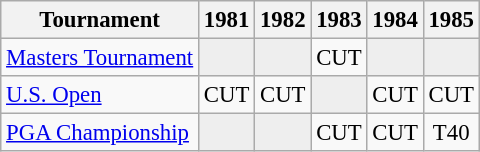<table class="wikitable" style="font-size:95%;text-align:center;">
<tr>
<th>Tournament</th>
<th>1981</th>
<th>1982</th>
<th>1983</th>
<th>1984</th>
<th>1985</th>
</tr>
<tr>
<td align=left><a href='#'>Masters Tournament</a></td>
<td style="background:#eeeeee;"></td>
<td style="background:#eeeeee;"></td>
<td>CUT</td>
<td style="background:#eeeeee;"></td>
<td style="background:#eeeeee;"></td>
</tr>
<tr>
<td align=left><a href='#'>U.S. Open</a></td>
<td>CUT</td>
<td>CUT</td>
<td style="background:#eeeeee;"></td>
<td>CUT</td>
<td>CUT</td>
</tr>
<tr>
<td align=left><a href='#'>PGA Championship</a></td>
<td style="background:#eeeeee;"></td>
<td style="background:#eeeeee;"></td>
<td>CUT</td>
<td>CUT</td>
<td>T40</td>
</tr>
</table>
